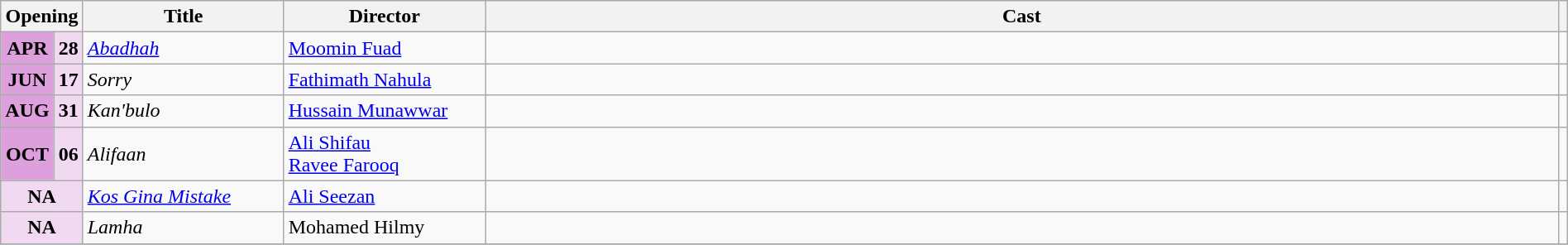<table class="wikitable plainrowheaders" width="100%">
<tr>
<th scope="col" colspan="2" width="4%">Opening</th>
<th scope="col" width="13%">Title</th>
<th scope="col" width="13%">Director</th>
<th scope="col" width="70%">Cast</th>
<th scope="col" width="2%"></th>
</tr>
<tr>
<td style="text-align:center; background:plum; textcolor:#000;"><strong>APR</strong></td>
<td style="text-align:center; background:#f1daf1;"><strong>28</strong></td>
<td><em><a href='#'>Abadhah</a></em></td>
<td><a href='#'>Moomin Fuad</a></td>
<td></td>
<td style="text-align:center;"></td>
</tr>
<tr>
<td style="text-align:center; background:plum; textcolor:#000;"><strong>JUN</strong></td>
<td style="text-align:center; background:#f1daf1;"><strong>17</strong></td>
<td><em>Sorry</em></td>
<td><a href='#'>Fathimath Nahula</a></td>
<td></td>
<td style="text-align:center;"></td>
</tr>
<tr>
<td style="text-align:center; background:plum; textcolor:#000;"><strong>AUG</strong></td>
<td style="text-align:center; background:#f1daf1;"><strong>31</strong></td>
<td><em>Kan'bulo</em></td>
<td><a href='#'>Hussain Munawwar</a></td>
<td></td>
<td></td>
</tr>
<tr>
<td style="text-align:center; background:plum; textcolor:#000;"><strong>OCT</strong></td>
<td style="text-align:center; background:#f1daf1;"><strong>06</strong></td>
<td><em>Alifaan</em></td>
<td><a href='#'>Ali Shifau</a><br><a href='#'>Ravee Farooq</a></td>
<td></td>
<td style="text-align:center;"></td>
</tr>
<tr>
<td colspan="2" style="text-align:center; background:#f1daf1;"><strong>NA</strong></td>
<td><em><a href='#'>Kos Gina Mistake</a></em></td>
<td><a href='#'>Ali Seezan</a></td>
<td></td>
<td style="text-align:center;"></td>
</tr>
<tr>
<td colspan="2" style="text-align:center; background:#f1daf1;"><strong>NA</strong></td>
<td><em>Lamha</em></td>
<td>Mohamed Hilmy</td>
<td></td>
<td style="text-align:center;"></td>
</tr>
<tr>
</tr>
</table>
